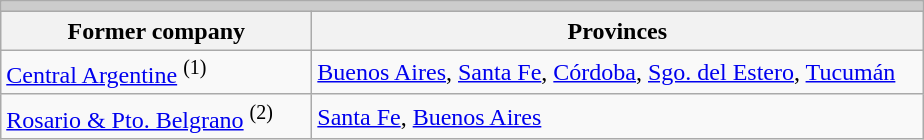<table class="wikitable sortable" style="text-align:left">
<tr>
<td colspan="2" style= "background: #cccccc; color: #00000"></td>
</tr>
<tr>
<th width=200px>Former company</th>
<th width=400px>Provinces</th>
</tr>
<tr>
<td><a href='#'>Central Argentine</a> <sup>(1)</sup></td>
<td><a href='#'>Buenos Aires</a>, <a href='#'>Santa Fe</a>, <a href='#'>Córdoba</a>, <a href='#'>Sgo. del Estero</a>, <a href='#'>Tucumán</a></td>
</tr>
<tr>
<td><a href='#'>Rosario & Pto. Belgrano</a> <sup>(2)</sup></td>
<td><a href='#'>Santa Fe</a>, <a href='#'>Buenos Aires</a></td>
</tr>
</table>
